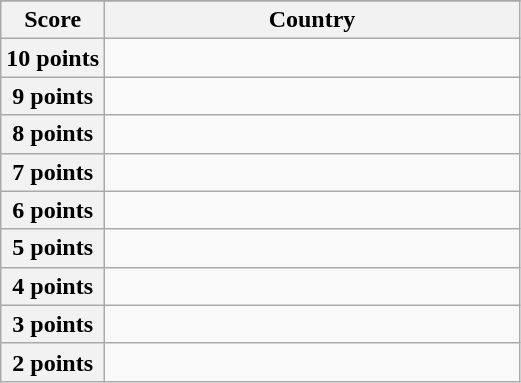<table class="wikitable">
<tr>
</tr>
<tr>
<th scope="col" width="20%">Score</th>
<th scope="col">Country</th>
</tr>
<tr>
<th scope="row">10 points</th>
<td></td>
</tr>
<tr>
<th scope="row">9 points</th>
<td></td>
</tr>
<tr>
<th scope="row">8 points</th>
<td></td>
</tr>
<tr>
<th scope="row">7 points</th>
<td></td>
</tr>
<tr>
<th scope="row">6 points</th>
<td></td>
</tr>
<tr>
<th scope="row">5 points</th>
<td></td>
</tr>
<tr>
<th scope="row">4 points</th>
<td></td>
</tr>
<tr>
<th scope="row">3 points</th>
<td></td>
</tr>
<tr>
<th scope="row">2 points</th>
<td></td>
</tr>
</table>
